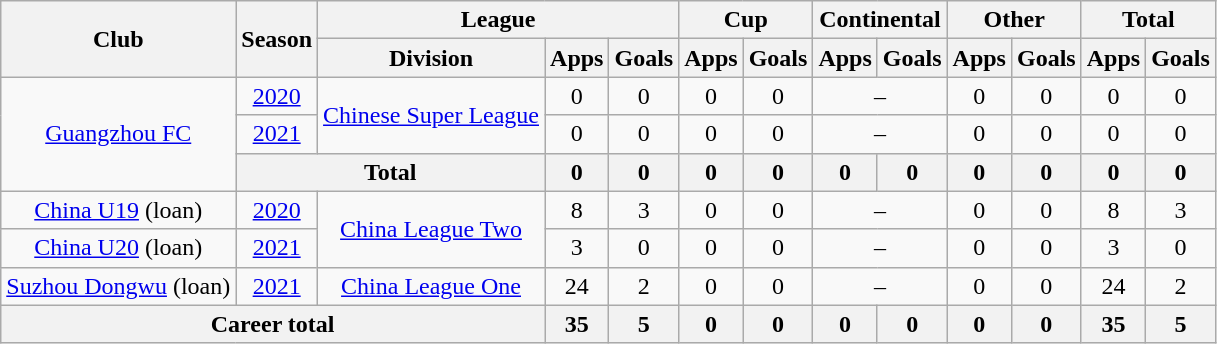<table class="wikitable" style="text-align: center">
<tr>
<th rowspan="2">Club</th>
<th rowspan="2">Season</th>
<th colspan="3">League</th>
<th colspan="2">Cup</th>
<th colspan="2">Continental</th>
<th colspan="2">Other</th>
<th colspan="2">Total</th>
</tr>
<tr>
<th>Division</th>
<th>Apps</th>
<th>Goals</th>
<th>Apps</th>
<th>Goals</th>
<th>Apps</th>
<th>Goals</th>
<th>Apps</th>
<th>Goals</th>
<th>Apps</th>
<th>Goals</th>
</tr>
<tr>
<td rowspan="3"><a href='#'>Guangzhou FC</a></td>
<td><a href='#'>2020</a></td>
<td rowspan="2"><a href='#'>Chinese Super League</a></td>
<td>0</td>
<td>0</td>
<td>0</td>
<td>0</td>
<td colspan="2">–</td>
<td>0</td>
<td>0</td>
<td>0</td>
<td>0</td>
</tr>
<tr>
<td><a href='#'>2021</a></td>
<td>0</td>
<td>0</td>
<td>0</td>
<td>0</td>
<td colspan="2">–</td>
<td>0</td>
<td>0</td>
<td>0</td>
<td>0</td>
</tr>
<tr>
<th colspan=2>Total</th>
<th>0</th>
<th>0</th>
<th>0</th>
<th>0</th>
<th>0</th>
<th>0</th>
<th>0</th>
<th>0</th>
<th>0</th>
<th>0</th>
</tr>
<tr>
<td><a href='#'>China U19</a> (loan)</td>
<td><a href='#'>2020</a></td>
<td rowspan="2"><a href='#'>China League Two</a></td>
<td>8</td>
<td>3</td>
<td>0</td>
<td>0</td>
<td colspan="2">–</td>
<td>0</td>
<td>0</td>
<td>8</td>
<td>3</td>
</tr>
<tr>
<td><a href='#'>China U20</a> (loan)</td>
<td><a href='#'>2021</a></td>
<td>3</td>
<td>0</td>
<td>0</td>
<td>0</td>
<td colspan="2">–</td>
<td>0</td>
<td>0</td>
<td>3</td>
<td>0</td>
</tr>
<tr>
<td><a href='#'>Suzhou Dongwu</a> (loan)</td>
<td><a href='#'>2021</a></td>
<td><a href='#'>China League One</a></td>
<td>24</td>
<td>2</td>
<td>0</td>
<td>0</td>
<td colspan="2">–</td>
<td>0</td>
<td>0</td>
<td>24</td>
<td>2</td>
</tr>
<tr>
<th colspan=3>Career total</th>
<th>35</th>
<th>5</th>
<th>0</th>
<th>0</th>
<th>0</th>
<th>0</th>
<th>0</th>
<th>0</th>
<th>35</th>
<th>5</th>
</tr>
</table>
